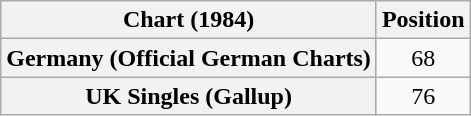<table class="wikitable sortable plainrowheaders" style="text-align:center">
<tr>
<th scope="col">Chart (1984)</th>
<th scope="col">Position</th>
</tr>
<tr>
<th scope="row">Germany (Official German Charts)</th>
<td>68</td>
</tr>
<tr>
<th scope="row">UK Singles (Gallup)</th>
<td>76</td>
</tr>
</table>
